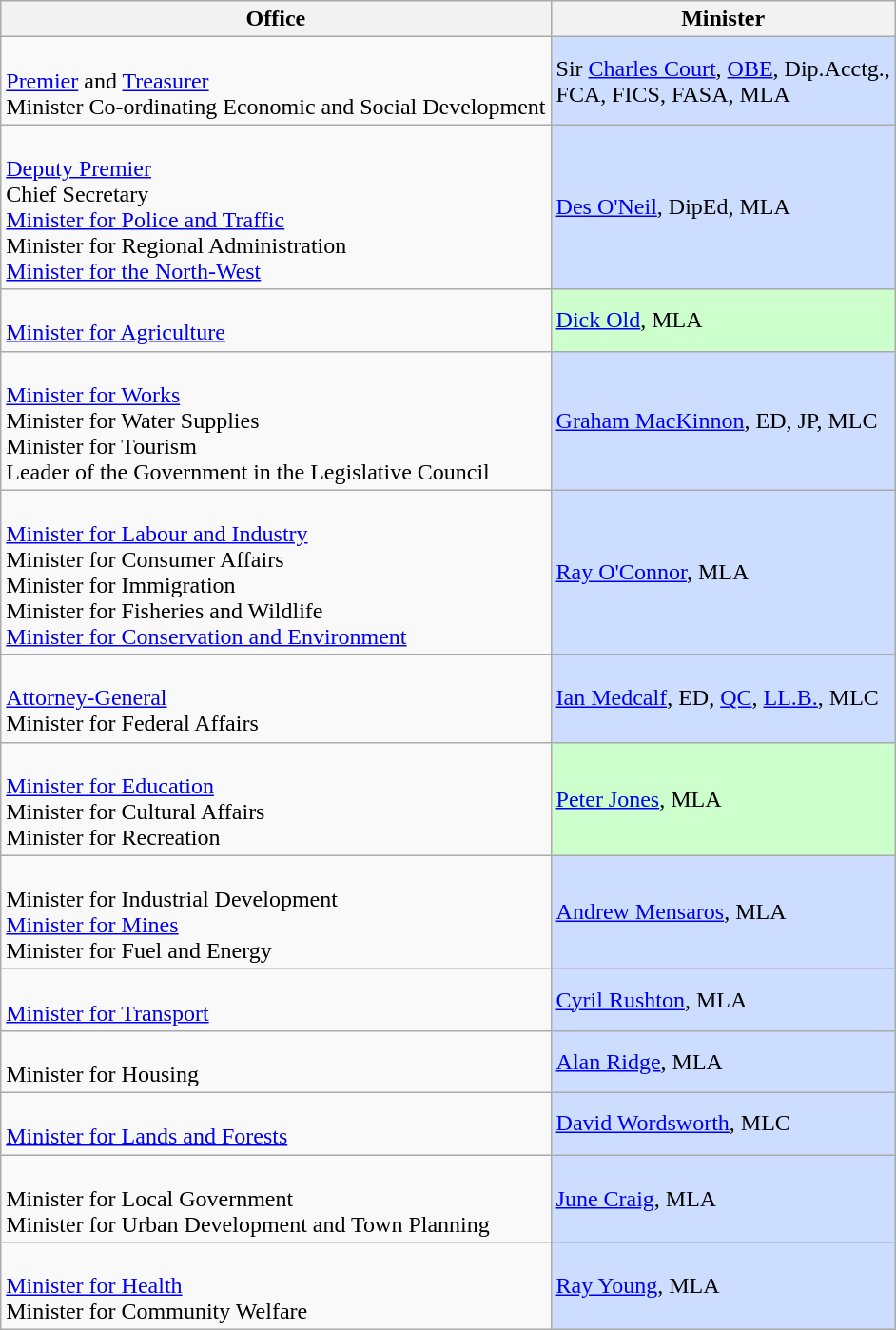<table class="wikitable">
<tr>
<th>Office</th>
<th>Minister</th>
</tr>
<tr>
<td><br><a href='#'>Premier</a> and <a href='#'>Treasurer</a><br>
Minister Co-ordinating Economic and Social Development<br></td>
<td style="background:#CCDDFF">Sir <a href='#'>Charles Court</a>, <a href='#'>OBE</a>, Dip.Acctg.,<br>FCA, FICS, FASA, MLA</td>
</tr>
<tr>
<td><br><a href='#'>Deputy Premier</a><br>
Chief Secretary<br>
<a href='#'>Minister for Police and Traffic</a><br>
Minister for Regional Administration<br>
<a href='#'>Minister for the North-West</a><br></td>
<td style="background:#CCDDFF"><a href='#'>Des O'Neil</a>, DipEd, MLA</td>
</tr>
<tr>
<td><br><a href='#'>Minister for Agriculture</a><br></td>
<td style="background:#CCFFCC"><a href='#'>Dick Old</a>, MLA</td>
</tr>
<tr>
<td><br><a href='#'>Minister for Works</a><br>
Minister for Water Supplies<br>
Minister for Tourism<br>
Leader of the Government in the Legislative Council<br></td>
<td style="background:#CCDDFF"><a href='#'>Graham MacKinnon</a>, ED, JP, MLC</td>
</tr>
<tr>
<td><br><a href='#'>Minister for Labour and Industry</a><br>
Minister for Consumer Affairs<br>
Minister for Immigration<br>
Minister for Fisheries and Wildlife<br>
<a href='#'>Minister for Conservation and Environment</a><br></td>
<td style="background:#CCDDFF"><a href='#'>Ray O'Connor</a>, MLA</td>
</tr>
<tr>
<td><br><a href='#'>Attorney-General</a><br>
Minister for Federal Affairs</td>
<td style="background:#CCDDFF"><a href='#'>Ian Medcalf</a>, ED, <a href='#'>QC</a>, <a href='#'>LL.B.</a>, MLC</td>
</tr>
<tr>
<td><br><a href='#'>Minister for Education</a><br>
Minister for Cultural Affairs<br>
Minister for Recreation<br></td>
<td style="background:#CCFFCC"><a href='#'>Peter Jones</a>, MLA</td>
</tr>
<tr>
<td><br>Minister for Industrial Development<br>
<a href='#'>Minister for Mines</a><br>
Minister for Fuel and Energy</td>
<td style="background:#CCDDFF"><a href='#'>Andrew Mensaros</a>, MLA</td>
</tr>
<tr>
<td><br><a href='#'>Minister for Transport</a><br></td>
<td style="background:#CCDDFF"><a href='#'>Cyril Rushton</a>, MLA</td>
</tr>
<tr>
<td><br>Minister for Housing<br></td>
<td style="background:#CCDDFF"><a href='#'>Alan Ridge</a>, MLA</td>
</tr>
<tr>
<td><br><a href='#'>Minister for Lands and Forests</a><br></td>
<td style="background:#CCDDFF"><a href='#'>David Wordsworth</a>, MLC</td>
</tr>
<tr>
<td><br>Minister for Local Government<br>
Minister for Urban Development and Town Planning<br></td>
<td style="background:#CCDDFF"><a href='#'>June Craig</a>, MLA</td>
</tr>
<tr>
<td><br><a href='#'>Minister for Health</a><br>
Minister for Community Welfare<br></td>
<td style="background:#CCDDFF"><a href='#'>Ray Young</a>, MLA</td>
</tr>
</table>
